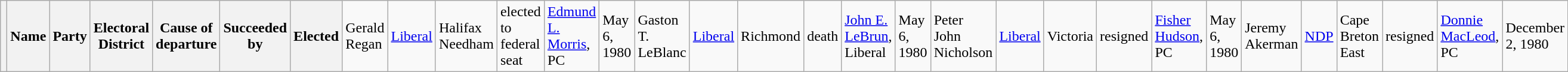<table class="wikitable">
<tr>
<th></th>
<th>Name</th>
<th>Party</th>
<th>Electoral District</th>
<th>Cause of departure</th>
<th>Succeeded by</th>
<th>Elected<br></th>
<td>Gerald Regan</td>
<td><a href='#'>Liberal</a></td>
<td>Halifax Needham</td>
<td>elected to federal seat</td>
<td><a href='#'>Edmund L. Morris</a>, PC</td>
<td>May 6, 1980<br></td>
<td>Gaston T. LeBlanc</td>
<td><a href='#'>Liberal</a></td>
<td>Richmond</td>
<td>death</td>
<td><a href='#'>John E. LeBrun</a>, Liberal</td>
<td>May 6, 1980<br></td>
<td>Peter John Nicholson</td>
<td><a href='#'>Liberal</a></td>
<td>Victoria</td>
<td>resigned</td>
<td><a href='#'>Fisher Hudson</a>, PC</td>
<td>May 6, 1980<br></td>
<td>Jeremy Akerman</td>
<td><a href='#'>NDP</a></td>
<td>Cape Breton East</td>
<td>resigned</td>
<td><a href='#'>Donnie MacLeod</a>, PC</td>
<td>December 2, 1980</td>
</tr>
</table>
